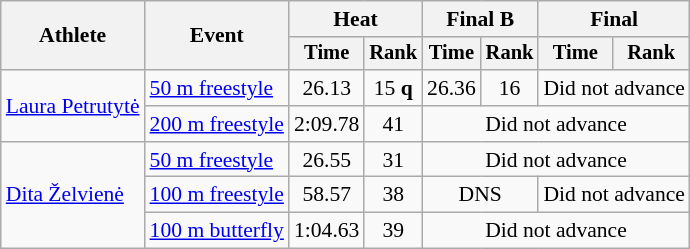<table class=wikitable style="font-size:90%">
<tr>
<th rowspan="2">Athlete</th>
<th rowspan="2">Event</th>
<th colspan="2">Heat</th>
<th colspan="2">Final B</th>
<th colspan="2">Final</th>
</tr>
<tr style="font-size:95%">
<th>Time</th>
<th>Rank</th>
<th>Time</th>
<th>Rank</th>
<th>Time</th>
<th>Rank</th>
</tr>
<tr align=center>
<td align=left rowspan=2><a href='#'>Laura Petrutytė</a></td>
<td align=left><a href='#'>50 m freestyle</a></td>
<td>26.13</td>
<td>15 <strong>q</strong></td>
<td>26.36</td>
<td>16</td>
<td colspan=2>Did not advance</td>
</tr>
<tr align=center>
<td align=left><a href='#'>200 m freestyle</a></td>
<td>2:09.78</td>
<td>41</td>
<td colspan=4>Did not advance</td>
</tr>
<tr align=center>
<td align=left rowspan=3><a href='#'>Dita Želvienė</a></td>
<td align=left><a href='#'>50 m freestyle</a></td>
<td>26.55</td>
<td>31</td>
<td colspan=4>Did not advance</td>
</tr>
<tr align=center>
<td align=left><a href='#'>100 m freestyle</a></td>
<td>58.57</td>
<td>38</td>
<td colspan=2>DNS</td>
<td colspan=2>Did not advance</td>
</tr>
<tr align=center>
<td align=left><a href='#'>100 m butterfly</a></td>
<td>1:04.63</td>
<td>39</td>
<td colspan=4>Did not advance</td>
</tr>
</table>
